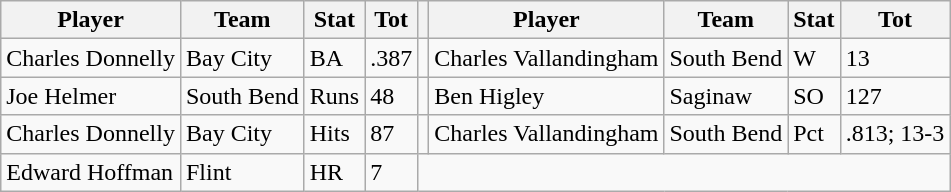<table class="wikitable">
<tr>
<th>Player</th>
<th>Team</th>
<th>Stat</th>
<th>Tot</th>
<th></th>
<th>Player</th>
<th>Team</th>
<th>Stat</th>
<th>Tot</th>
</tr>
<tr>
<td>Charles Donnelly</td>
<td>Bay City</td>
<td>BA</td>
<td>.387</td>
<td></td>
<td>Charles Vallandingham</td>
<td>South Bend</td>
<td>W</td>
<td>13</td>
</tr>
<tr>
<td>Joe Helmer</td>
<td>South Bend</td>
<td>Runs</td>
<td>48</td>
<td></td>
<td>Ben Higley</td>
<td>Saginaw</td>
<td>SO</td>
<td>127</td>
</tr>
<tr>
<td>Charles Donnelly</td>
<td>Bay City</td>
<td>Hits</td>
<td>87</td>
<td></td>
<td>Charles Vallandingham</td>
<td>South Bend</td>
<td>Pct</td>
<td>.813; 13-3</td>
</tr>
<tr>
<td>Edward Hoffman</td>
<td>Flint</td>
<td>HR</td>
<td>7</td>
</tr>
</table>
